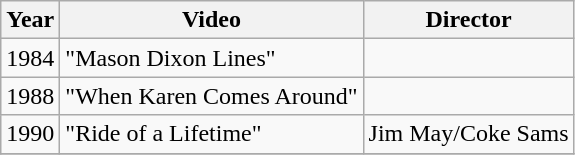<table class="wikitable">
<tr>
<th>Year</th>
<th>Video</th>
<th>Director</th>
</tr>
<tr>
<td>1984</td>
<td>"Mason Dixon Lines"</td>
<td></td>
</tr>
<tr>
<td>1988</td>
<td>"When Karen Comes Around"</td>
<td></td>
</tr>
<tr>
<td>1990</td>
<td>"Ride of a Lifetime"</td>
<td>Jim May/Coke Sams</td>
</tr>
<tr>
</tr>
</table>
